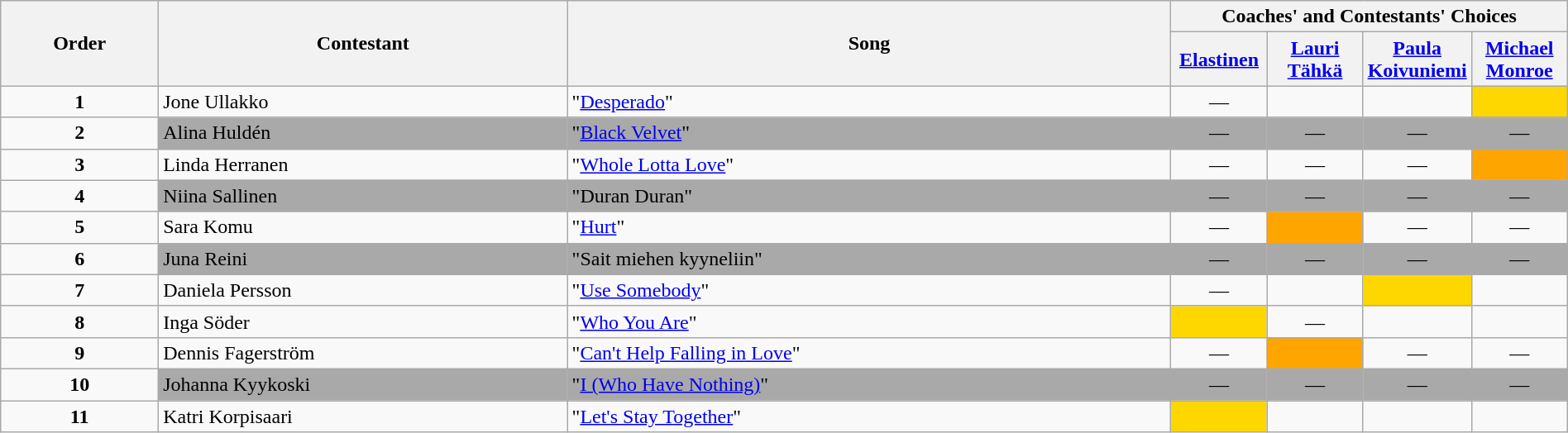<table class="wikitable" style="width:100%;">
<tr>
<th rowspan=2>Order</th>
<th rowspan=2>Contestant</th>
<th rowspan=2>Song</th>
<th colspan=4>Coaches' and Contestants' Choices</th>
</tr>
<tr>
<th width="70"><a href='#'>Elastinen</a></th>
<th width="70"><a href='#'>Lauri Tähkä</a></th>
<th width="70"><a href='#'>Paula Koivuniemi</a></th>
<th width="70"><a href='#'>Michael Monroe</a></th>
</tr>
<tr>
<td align="center"><strong>1</strong></td>
<td>Jone Ullakko</td>
<td>"<a href='#'>Desperado</a>"</td>
<td align="center">—</td>
<td style=";text-align:center;"></td>
<td style=";text-align:center;"></td>
<td style="background:gold;text-align:center;"></td>
</tr>
<tr>
<td align="center"><strong>2</strong></td>
<td style="background:darkgrey;text-align:left;">Alina Huldén</td>
<td style="background:darkgrey;text-align:left;">"<a href='#'>Black Velvet</a>"</td>
<td style="background:darkgrey;text-align:center;">—</td>
<td style="background:darkgrey;text-align:center;">—</td>
<td style="background:darkgrey;text-align:center;">—</td>
<td style="background:darkgrey;text-align:center;">—</td>
</tr>
<tr>
<td align="center"><strong>3</strong></td>
<td>Linda Herranen</td>
<td>"<a href='#'>Whole Lotta Love</a>"</td>
<td align="center">—</td>
<td align="center">—</td>
<td align="center">—</td>
<td style="background:orange;text-align:center;"></td>
</tr>
<tr>
<td align="center"><strong>4</strong></td>
<td style="background:darkgrey;text-align:left;">Niina Sallinen</td>
<td style="background:darkgrey;text-align:left;">"Duran Duran"</td>
<td style="background:darkgrey;text-align:center;">—</td>
<td style="background:darkgrey;text-align:center;">—</td>
<td style="background:darkgrey;text-align:center;">—</td>
<td style="background:darkgrey;text-align:center;">—</td>
</tr>
<tr>
<td align="center"><strong>5</strong></td>
<td>Sara Komu</td>
<td>"<a href='#'>Hurt</a>"</td>
<td align="center">—</td>
<td style="background:orange;text-align:center;"></td>
<td align="center">—</td>
<td align="center">—</td>
</tr>
<tr>
<td align="center"><strong>6</strong></td>
<td style="background:darkgrey;text-align:left;">Juna Reini</td>
<td style="background:darkgrey;text-align:left;">"Sait miehen kyyneliin"</td>
<td style="background:darkgrey;text-align:center;">—</td>
<td style="background:darkgrey;text-align:center;">—</td>
<td style="background:darkgrey;text-align:center;">—</td>
<td style="background:darkgrey;text-align:center;">—</td>
</tr>
<tr>
<td align="center"><strong>7</strong></td>
<td>Daniela Persson</td>
<td>"<a href='#'>Use Somebody</a>"</td>
<td align="center">—</td>
<td style=";text-align:center;"></td>
<td style="background:gold;text-align:center;"></td>
<td style=";text-align:center;"></td>
</tr>
<tr>
<td align="center"><strong>8</strong></td>
<td>Inga Söder</td>
<td>"<a href='#'>Who You Are</a>"</td>
<td style="background:gold;text-align:center;"></td>
<td align="center">—</td>
<td style=";text-align:center;"></td>
<td style=";text-align:center;"></td>
</tr>
<tr>
<td align="center"><strong>9</strong></td>
<td>Dennis Fagerström</td>
<td>"<a href='#'>Can't Help Falling in Love</a>"</td>
<td align="center">—</td>
<td style="background:orange;text-align:center;"></td>
<td align="center">—</td>
<td align="center">—</td>
</tr>
<tr>
<td align="center"><strong>10</strong></td>
<td style="background:darkgrey;text-align:left;">Johanna Kyykoski</td>
<td style="background:darkgrey;text-align:left;">"<a href='#'>I (Who Have Nothing)</a>"</td>
<td style="background:darkgrey;text-align:center;">—</td>
<td style="background:darkgrey;text-align:center;">—</td>
<td style="background:darkgrey;text-align:center;">—</td>
<td style="background:darkgrey;text-align:center;">—</td>
</tr>
<tr>
<td align="center"><strong>11</strong></td>
<td>Katri Korpisaari</td>
<td>"<a href='#'>Let's Stay Together</a>"</td>
<td style="background:gold;text-align:center;"></td>
<td style=";text-align:center;"></td>
<td style=";text-align:center;"></td>
<td style=";text-align:center;"></td>
</tr>
</table>
